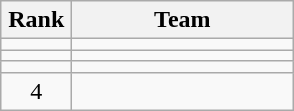<table class="wikitable" style="text-align: center;">
<tr>
<th width=40>Rank</th>
<th width=140>Team</th>
</tr>
<tr align=center>
<td></td>
<td style="text-align:left;"></td>
</tr>
<tr align=center>
<td></td>
<td style="text-align:left;"></td>
</tr>
<tr align=center>
<td></td>
<td style="text-align:left;"></td>
</tr>
<tr align=center>
<td>4</td>
<td style="text-align:left;"></td>
</tr>
</table>
